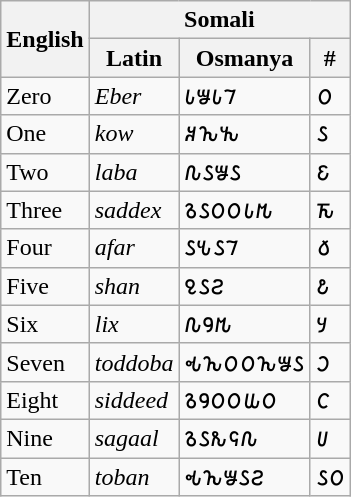<table class="wikitable">
<tr>
<th rowspan="2">English</th>
<th colspan="3">Somali</th>
</tr>
<tr>
<th>Latin</th>
<th>Osmanya</th>
<th>#</th>
</tr>
<tr>
<td>Zero</td>
<td><em>Eber</em></td>
<td>𐒗𐒁𐒗𐒇</td>
<td>𐒠</td>
</tr>
<tr>
<td>One</td>
<td><em>kow</em></td>
<td>𐒏𐒙𐒓</td>
<td>𐒡</td>
</tr>
<tr>
<td>Two</td>
<td><em>laba</em></td>
<td>𐒐𐒖𐒁𐒖</td>
<td>𐒢</td>
</tr>
<tr>
<td>Three</td>
<td><em>saddex</em></td>
<td>𐒈𐒖𐒆𐒆𐒗𐒄</td>
<td>𐒣</td>
</tr>
<tr>
<td>Four</td>
<td><em>afar</em></td>
<td>𐒖𐒍𐒖𐒇</td>
<td>𐒤</td>
</tr>
<tr>
<td>Five</td>
<td><em>shan</em></td>
<td>𐒉𐒖𐒒</td>
<td>𐒥</td>
</tr>
<tr>
<td>Six</td>
<td><em>lix</em></td>
<td>𐒐𐒘𐒄</td>
<td>𐒦</td>
</tr>
<tr>
<td>Seven</td>
<td><em>toddoba</em></td>
<td>𐒂𐒙𐒆𐒆𐒙𐒁𐒖</td>
<td>𐒧</td>
</tr>
<tr>
<td>Eight</td>
<td><em>siddeed</em></td>
<td>𐒈𐒘𐒆𐒆𐒜𐒆</td>
<td>𐒨</td>
</tr>
<tr>
<td>Nine</td>
<td><em>sagaal</em></td>
<td>𐒈𐒖𐒌𐒛𐒐</td>
<td>𐒩</td>
</tr>
<tr>
<td>Ten</td>
<td><em>toban</em></td>
<td>𐒂𐒙𐒁𐒖𐒒</td>
<td>𐒡𐒠</td>
</tr>
</table>
